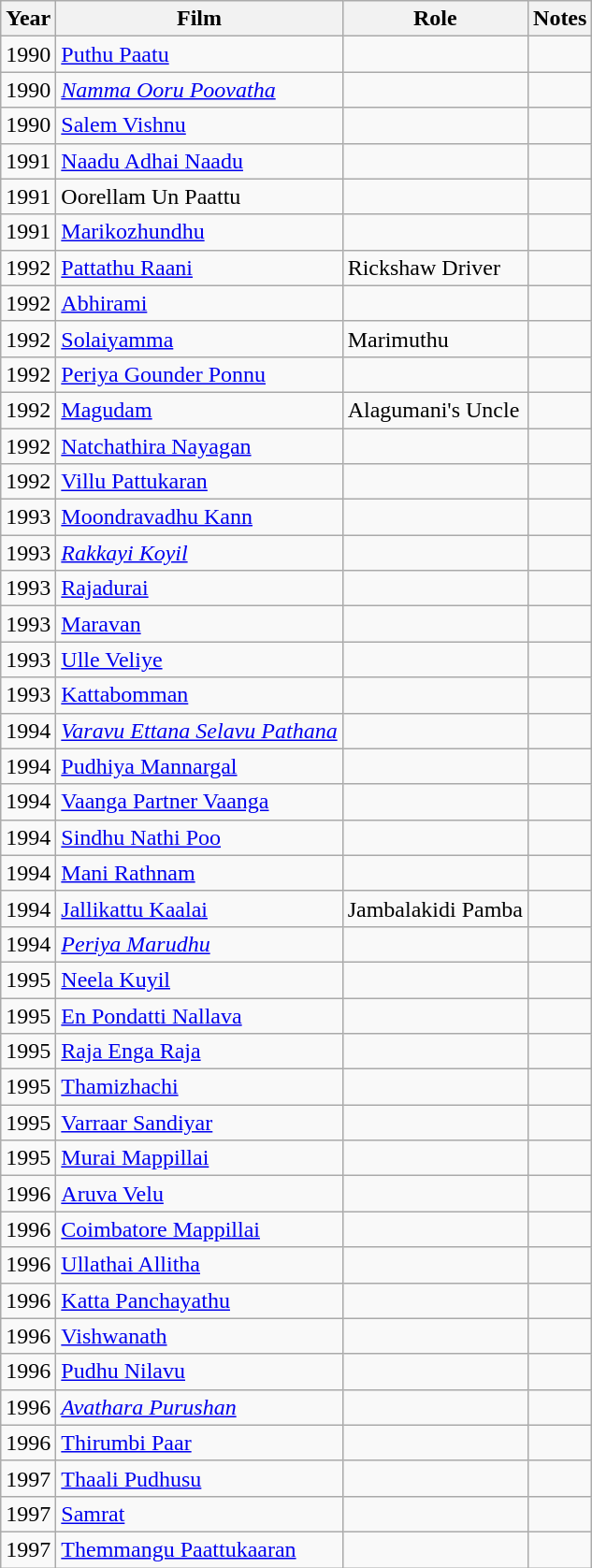<table class="wikitable sortable">
<tr style="text-align:center;">
<th>Year</th>
<th>Film</th>
<th>Role</th>
<th>Notes</th>
</tr>
<tr>
<td>1990</td>
<td><a href='#'>Puthu Paatu</a></td>
<td></td>
<td></td>
</tr>
<tr>
<td>1990</td>
<td><em><a href='#'>Namma Ooru Poovatha</a></em></td>
<td></td>
<td></td>
</tr>
<tr>
<td>1990</td>
<td><a href='#'>Salem Vishnu</a></td>
<td></td>
<td></td>
</tr>
<tr>
<td>1991</td>
<td><a href='#'>Naadu Adhai Naadu</a></td>
<td></td>
<td></td>
</tr>
<tr>
<td>1991</td>
<td>Oorellam Un Paattu</td>
<td></td>
<td></td>
</tr>
<tr>
<td>1991</td>
<td><a href='#'>Marikozhundhu</a></td>
<td></td>
<td></td>
</tr>
<tr>
<td>1992</td>
<td><a href='#'>Pattathu Raani</a></td>
<td>Rickshaw Driver</td>
<td></td>
</tr>
<tr>
<td>1992</td>
<td><a href='#'>Abhirami</a></td>
<td></td>
<td></td>
</tr>
<tr>
<td>1992</td>
<td><a href='#'>Solaiyamma</a></td>
<td>Marimuthu</td>
<td></td>
</tr>
<tr>
<td>1992</td>
<td><a href='#'>Periya Gounder Ponnu</a></td>
<td></td>
<td></td>
</tr>
<tr>
<td>1992</td>
<td><a href='#'>Magudam</a></td>
<td>Alagumani's Uncle</td>
<td></td>
</tr>
<tr>
<td>1992</td>
<td><a href='#'>Natchathira Nayagan</a></td>
<td></td>
<td></td>
</tr>
<tr>
<td>1992</td>
<td><a href='#'>Villu Pattukaran</a></td>
<td></td>
<td></td>
</tr>
<tr>
<td>1993</td>
<td><a href='#'>Moondravadhu Kann</a></td>
<td></td>
<td></td>
</tr>
<tr>
<td>1993</td>
<td><em><a href='#'>Rakkayi Koyil</a></em></td>
<td></td>
<td></td>
</tr>
<tr>
<td>1993</td>
<td><a href='#'>Rajadurai</a></td>
<td></td>
<td></td>
</tr>
<tr>
<td>1993</td>
<td><a href='#'>Maravan</a></td>
<td></td>
<td></td>
</tr>
<tr>
<td>1993</td>
<td><a href='#'>Ulle Veliye</a></td>
<td></td>
<td></td>
</tr>
<tr>
<td>1993</td>
<td><a href='#'>Kattabomman</a></td>
<td></td>
<td></td>
</tr>
<tr>
<td>1994</td>
<td><em><a href='#'>Varavu Ettana Selavu Pathana</a></em></td>
<td></td>
<td></td>
</tr>
<tr>
<td>1994</td>
<td><a href='#'>Pudhiya Mannargal</a></td>
<td></td>
<td></td>
</tr>
<tr>
<td>1994</td>
<td><a href='#'>Vaanga Partner Vaanga</a></td>
<td></td>
<td></td>
</tr>
<tr>
<td>1994</td>
<td><a href='#'>Sindhu Nathi Poo</a></td>
<td></td>
<td></td>
</tr>
<tr>
<td>1994</td>
<td><a href='#'>Mani Rathnam</a></td>
<td></td>
<td></td>
</tr>
<tr>
<td>1994</td>
<td><a href='#'>Jallikattu Kaalai</a></td>
<td>Jambalakidi Pamba</td>
<td></td>
</tr>
<tr>
<td>1994</td>
<td><em><a href='#'>Periya Marudhu</a></em></td>
<td></td>
<td></td>
</tr>
<tr>
<td>1995</td>
<td><a href='#'>Neela Kuyil</a></td>
<td></td>
<td></td>
</tr>
<tr>
<td>1995</td>
<td><a href='#'>En Pondatti Nallava</a></td>
<td></td>
<td></td>
</tr>
<tr>
<td>1995</td>
<td><a href='#'>Raja Enga Raja</a></td>
<td></td>
<td></td>
</tr>
<tr>
<td>1995</td>
<td><a href='#'>Thamizhachi</a></td>
<td></td>
<td></td>
</tr>
<tr>
<td>1995</td>
<td><a href='#'>Varraar Sandiyar</a></td>
<td></td>
<td></td>
</tr>
<tr>
<td>1995</td>
<td><a href='#'>Murai Mappillai</a></td>
<td></td>
<td></td>
</tr>
<tr>
<td>1996</td>
<td><a href='#'>Aruva Velu</a></td>
<td></td>
<td></td>
</tr>
<tr>
<td>1996</td>
<td><a href='#'>Coimbatore Mappillai</a></td>
<td></td>
<td></td>
</tr>
<tr>
<td>1996</td>
<td><a href='#'>Ullathai Allitha</a></td>
<td></td>
<td></td>
</tr>
<tr>
<td>1996</td>
<td><a href='#'>Katta Panchayathu</a></td>
<td></td>
<td></td>
</tr>
<tr>
<td>1996</td>
<td><a href='#'>Vishwanath</a></td>
<td></td>
<td></td>
</tr>
<tr>
<td>1996</td>
<td><a href='#'>Pudhu Nilavu</a></td>
<td></td>
<td></td>
</tr>
<tr>
<td>1996</td>
<td><em><a href='#'>Avathara Purushan</a></em></td>
<td></td>
<td></td>
</tr>
<tr>
<td>1996</td>
<td><a href='#'>Thirumbi Paar</a></td>
<td></td>
<td></td>
</tr>
<tr>
<td>1997</td>
<td><a href='#'>Thaali Pudhusu</a></td>
<td></td>
<td></td>
</tr>
<tr>
<td>1997</td>
<td><a href='#'>Samrat</a></td>
<td></td>
<td></td>
</tr>
<tr>
<td>1997</td>
<td><a href='#'>Themmangu Paattukaaran</a></td>
<td></td>
<td></td>
</tr>
</table>
